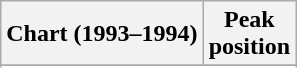<table class="wikitable sortable plainrowheaders" style="text-align:center;">
<tr>
<th>Chart (1993–1994)</th>
<th>Peak<br>position</th>
</tr>
<tr>
</tr>
<tr>
</tr>
<tr>
</tr>
<tr>
</tr>
<tr>
</tr>
<tr>
</tr>
</table>
